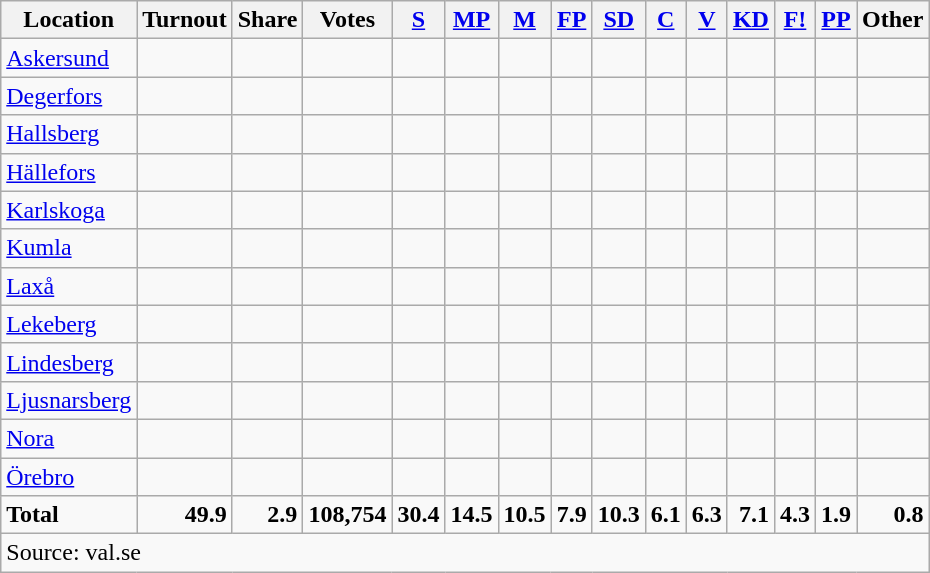<table class="wikitable sortable" style=text-align:right>
<tr>
<th>Location</th>
<th>Turnout</th>
<th>Share</th>
<th>Votes</th>
<th><a href='#'>S</a></th>
<th><a href='#'>MP</a></th>
<th><a href='#'>M</a></th>
<th><a href='#'>FP</a></th>
<th><a href='#'>SD</a></th>
<th><a href='#'>C</a></th>
<th><a href='#'>V</a></th>
<th><a href='#'>KD</a></th>
<th><a href='#'>F!</a></th>
<th><a href='#'>PP</a></th>
<th>Other</th>
</tr>
<tr>
<td align=left><a href='#'>Askersund</a></td>
<td></td>
<td></td>
<td></td>
<td></td>
<td></td>
<td></td>
<td></td>
<td></td>
<td></td>
<td></td>
<td></td>
<td></td>
<td></td>
<td></td>
</tr>
<tr>
<td align=left><a href='#'>Degerfors</a></td>
<td></td>
<td></td>
<td></td>
<td></td>
<td></td>
<td></td>
<td></td>
<td></td>
<td></td>
<td></td>
<td></td>
<td></td>
<td></td>
<td></td>
</tr>
<tr>
<td align=left><a href='#'>Hallsberg</a></td>
<td></td>
<td></td>
<td></td>
<td></td>
<td></td>
<td></td>
<td></td>
<td></td>
<td></td>
<td></td>
<td></td>
<td></td>
<td></td>
<td></td>
</tr>
<tr>
<td align=left><a href='#'>Hällefors</a></td>
<td></td>
<td></td>
<td></td>
<td></td>
<td></td>
<td></td>
<td></td>
<td></td>
<td></td>
<td></td>
<td></td>
<td></td>
<td></td>
<td></td>
</tr>
<tr>
<td align=left><a href='#'>Karlskoga</a></td>
<td></td>
<td></td>
<td></td>
<td></td>
<td></td>
<td></td>
<td></td>
<td></td>
<td></td>
<td></td>
<td></td>
<td></td>
<td></td>
<td></td>
</tr>
<tr>
<td align=left><a href='#'>Kumla</a></td>
<td></td>
<td></td>
<td></td>
<td></td>
<td></td>
<td></td>
<td></td>
<td></td>
<td></td>
<td></td>
<td></td>
<td></td>
<td></td>
<td></td>
</tr>
<tr>
<td align=left><a href='#'>Laxå</a></td>
<td></td>
<td></td>
<td></td>
<td></td>
<td></td>
<td></td>
<td></td>
<td></td>
<td></td>
<td></td>
<td></td>
<td></td>
<td></td>
<td></td>
</tr>
<tr>
<td align=left><a href='#'>Lekeberg</a></td>
<td></td>
<td></td>
<td></td>
<td></td>
<td></td>
<td></td>
<td></td>
<td></td>
<td></td>
<td></td>
<td></td>
<td></td>
<td></td>
<td></td>
</tr>
<tr>
<td align=left><a href='#'>Lindesberg</a></td>
<td></td>
<td></td>
<td></td>
<td></td>
<td></td>
<td></td>
<td></td>
<td></td>
<td></td>
<td></td>
<td></td>
<td></td>
<td></td>
<td></td>
</tr>
<tr>
<td align=left><a href='#'>Ljusnarsberg</a></td>
<td></td>
<td></td>
<td></td>
<td></td>
<td></td>
<td></td>
<td></td>
<td></td>
<td></td>
<td></td>
<td></td>
<td></td>
<td></td>
<td></td>
</tr>
<tr>
<td align=left><a href='#'>Nora</a></td>
<td></td>
<td></td>
<td></td>
<td></td>
<td></td>
<td></td>
<td></td>
<td></td>
<td></td>
<td></td>
<td></td>
<td></td>
<td></td>
<td></td>
</tr>
<tr>
<td align=left><a href='#'>Örebro</a></td>
<td></td>
<td></td>
<td></td>
<td></td>
<td></td>
<td></td>
<td></td>
<td></td>
<td></td>
<td></td>
<td></td>
<td></td>
<td></td>
<td></td>
</tr>
<tr>
<td align=left><strong>Total</strong></td>
<td><strong>49.9</strong></td>
<td><strong>2.9</strong></td>
<td><strong>108,754</strong></td>
<td><strong>30.4</strong></td>
<td><strong>14.5</strong></td>
<td><strong>10.5</strong></td>
<td><strong>7.9</strong></td>
<td><strong>10.3</strong></td>
<td><strong>6.1</strong></td>
<td><strong>6.3</strong></td>
<td><strong>7.1</strong></td>
<td><strong>4.3</strong></td>
<td><strong>1.9</strong></td>
<td><strong>0.8</strong></td>
</tr>
<tr>
<td align=left colspan=15>Source: val.se </td>
</tr>
</table>
